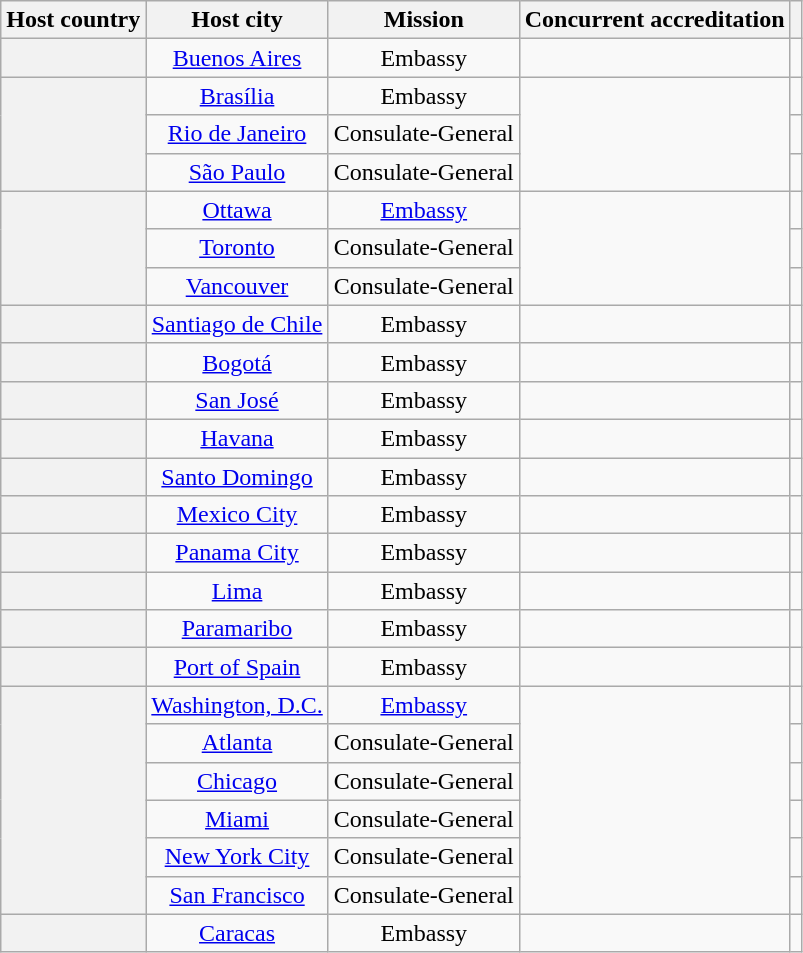<table class="wikitable plainrowheaders" style="text-align:center;">
<tr>
<th scope="col">Host country</th>
<th scope="col">Host city</th>
<th scope="col">Mission</th>
<th scope="col">Concurrent accreditation</th>
<th scope="col"></th>
</tr>
<tr>
<th scope="row"></th>
<td><a href='#'>Buenos Aires</a></td>
<td>Embassy</td>
<td></td>
<td></td>
</tr>
<tr>
<th scope="row"  rowspan="3"></th>
<td><a href='#'>Brasília</a></td>
<td>Embassy</td>
<td rowspan="3"></td>
<td></td>
</tr>
<tr>
<td><a href='#'>Rio de Janeiro</a></td>
<td>Consulate-General</td>
<td></td>
</tr>
<tr>
<td><a href='#'>São Paulo</a></td>
<td>Consulate-General</td>
<td></td>
</tr>
<tr>
<th scope="row" rowspan="3"></th>
<td><a href='#'>Ottawa</a></td>
<td><a href='#'>Embassy</a></td>
<td rowspan="3"></td>
<td></td>
</tr>
<tr>
<td><a href='#'>Toronto</a></td>
<td>Consulate-General</td>
<td></td>
</tr>
<tr>
<td><a href='#'>Vancouver</a></td>
<td>Consulate-General</td>
<td></td>
</tr>
<tr>
<th scope="row"></th>
<td><a href='#'>Santiago de Chile</a></td>
<td>Embassy</td>
<td></td>
<td></td>
</tr>
<tr>
<th scope="row"></th>
<td><a href='#'>Bogotá</a></td>
<td>Embassy</td>
<td></td>
<td></td>
</tr>
<tr>
<th scope="row"></th>
<td><a href='#'>San José</a></td>
<td>Embassy</td>
<td></td>
<td></td>
</tr>
<tr>
<th scope="row"></th>
<td><a href='#'>Havana</a></td>
<td>Embassy</td>
<td></td>
<td></td>
</tr>
<tr>
<th scope="row"></th>
<td><a href='#'>Santo Domingo</a></td>
<td>Embassy</td>
<td></td>
<td></td>
</tr>
<tr>
<th scope="row"></th>
<td><a href='#'>Mexico City</a></td>
<td>Embassy</td>
<td></td>
<td></td>
</tr>
<tr>
<th scope="row"></th>
<td><a href='#'>Panama City</a></td>
<td>Embassy</td>
<td></td>
<td></td>
</tr>
<tr>
<th scope="row"></th>
<td><a href='#'>Lima</a></td>
<td>Embassy</td>
<td></td>
<td></td>
</tr>
<tr>
<th scope="row"></th>
<td><a href='#'>Paramaribo</a></td>
<td>Embassy</td>
<td></td>
<td></td>
</tr>
<tr>
<th scope="row"></th>
<td><a href='#'>Port of Spain</a></td>
<td>Embassy</td>
<td></td>
<td></td>
</tr>
<tr>
<th scope="row" rowspan="6"></th>
<td><a href='#'>Washington, D.C.</a></td>
<td><a href='#'>Embassy</a></td>
<td rowspan="6"></td>
<td></td>
</tr>
<tr>
<td><a href='#'>Atlanta</a></td>
<td>Consulate-General</td>
<td></td>
</tr>
<tr>
<td><a href='#'>Chicago</a></td>
<td>Consulate-General</td>
<td></td>
</tr>
<tr>
<td><a href='#'>Miami</a></td>
<td>Consulate-General</td>
<td></td>
</tr>
<tr>
<td><a href='#'>New York City</a></td>
<td>Consulate-General</td>
<td></td>
</tr>
<tr>
<td><a href='#'>San Francisco</a></td>
<td>Consulate-General</td>
<td></td>
</tr>
<tr>
<th scope="row"></th>
<td><a href='#'>Caracas</a></td>
<td>Embassy</td>
<td></td>
<td></td>
</tr>
</table>
